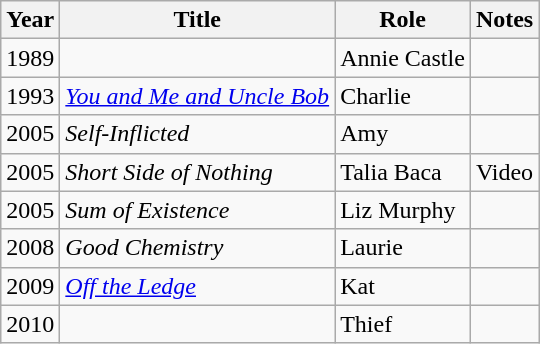<table class="wikitable sortable">
<tr>
<th>Year</th>
<th>Title</th>
<th>Role</th>
<th class="unsortable">Notes</th>
</tr>
<tr>
<td>1989</td>
<td><em></em></td>
<td>Annie Castle</td>
<td></td>
</tr>
<tr>
<td>1993</td>
<td><em><a href='#'>You and Me and Uncle Bob</a></em></td>
<td>Charlie</td>
<td></td>
</tr>
<tr>
<td>2005</td>
<td><em>Self-Inflicted</em></td>
<td>Amy</td>
<td></td>
</tr>
<tr>
<td>2005</td>
<td><em>Short Side of Nothing</em></td>
<td>Talia Baca</td>
<td>Video</td>
</tr>
<tr>
<td>2005</td>
<td><em>Sum of Existence</em></td>
<td>Liz Murphy</td>
<td></td>
</tr>
<tr>
<td>2008</td>
<td><em>Good Chemistry</em></td>
<td>Laurie</td>
<td></td>
</tr>
<tr>
<td>2009</td>
<td><em><a href='#'>Off the Ledge</a></em></td>
<td>Kat</td>
<td></td>
</tr>
<tr>
<td>2010</td>
<td><em></em></td>
<td>Thief</td>
<td></td>
</tr>
</table>
